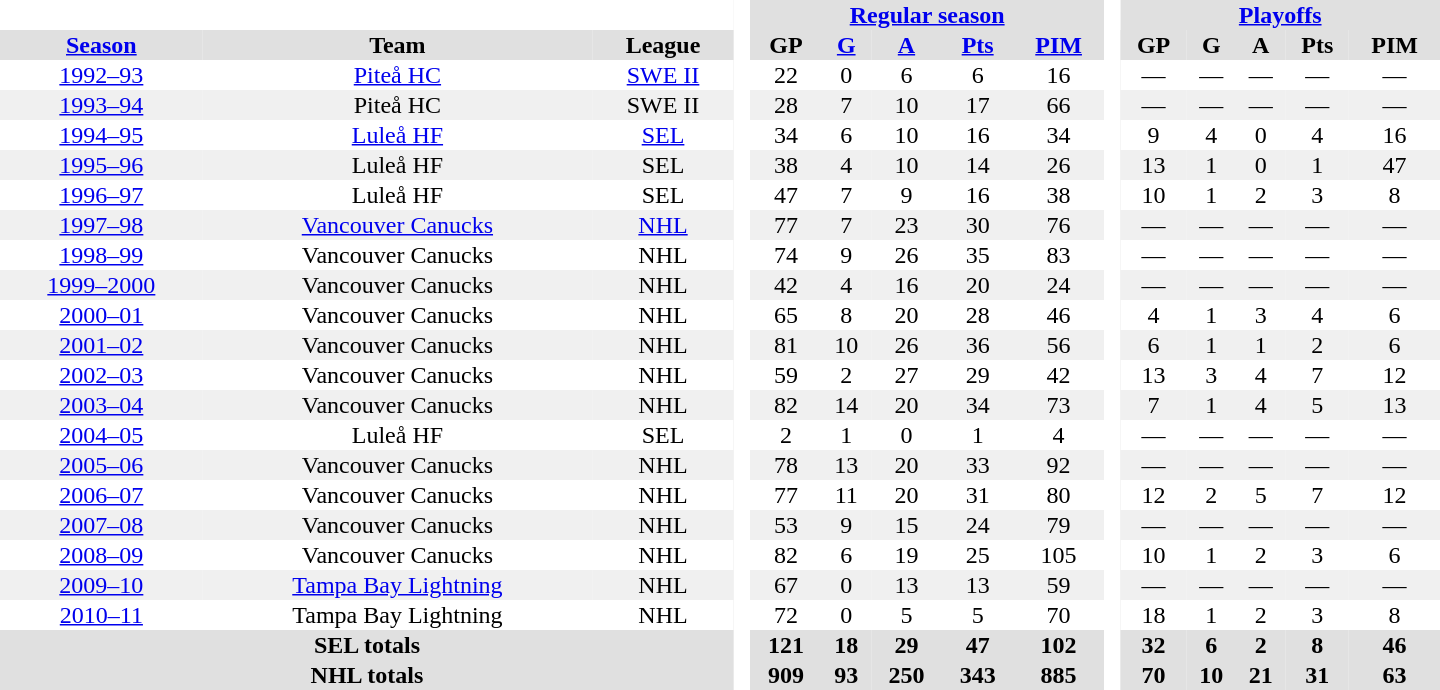<table border="0" cellpadding="1" cellspacing="0" style="text-align:center; width:60em">
<tr bgcolor="#e0e0e0">
<th colspan="3" bgcolor="#ffffff"> </th>
<th rowspan="99" bgcolor="#ffffff"> </th>
<th colspan="5"><a href='#'>Regular season</a></th>
<th rowspan="99" bgcolor="#ffffff"> </th>
<th colspan="5"><a href='#'>Playoffs</a></th>
</tr>
<tr bgcolor="#e0e0e0">
<th><a href='#'>Season</a></th>
<th>Team</th>
<th>League</th>
<th>GP</th>
<th><a href='#'>G</a></th>
<th><a href='#'>A</a></th>
<th><a href='#'>Pts</a></th>
<th><a href='#'>PIM</a></th>
<th>GP</th>
<th>G</th>
<th>A</th>
<th>Pts</th>
<th>PIM</th>
</tr>
<tr>
<td><a href='#'>1992–93</a></td>
<td><a href='#'>Piteå HC</a></td>
<td><a href='#'>SWE II</a></td>
<td>22</td>
<td>0</td>
<td>6</td>
<td>6</td>
<td>16</td>
<td>—</td>
<td>—</td>
<td>—</td>
<td>—</td>
<td>—</td>
</tr>
<tr bgcolor="#f0f0f0">
<td><a href='#'>1993–94</a></td>
<td>Piteå HC</td>
<td>SWE II</td>
<td>28</td>
<td>7</td>
<td>10</td>
<td>17</td>
<td>66</td>
<td>—</td>
<td>—</td>
<td>—</td>
<td>—</td>
<td>—</td>
</tr>
<tr>
<td><a href='#'>1994–95</a></td>
<td><a href='#'>Luleå HF</a></td>
<td><a href='#'>SEL</a></td>
<td>34</td>
<td>6</td>
<td>10</td>
<td>16</td>
<td>34</td>
<td>9</td>
<td>4</td>
<td>0</td>
<td>4</td>
<td>16</td>
</tr>
<tr bgcolor="#f0f0f0">
<td><a href='#'>1995–96</a></td>
<td>Luleå HF</td>
<td>SEL</td>
<td>38</td>
<td>4</td>
<td>10</td>
<td>14</td>
<td>26</td>
<td>13</td>
<td>1</td>
<td>0</td>
<td>1</td>
<td>47</td>
</tr>
<tr>
<td><a href='#'>1996–97</a></td>
<td>Luleå HF</td>
<td>SEL</td>
<td>47</td>
<td>7</td>
<td>9</td>
<td>16</td>
<td>38</td>
<td>10</td>
<td>1</td>
<td>2</td>
<td>3</td>
<td>8</td>
</tr>
<tr bgcolor="#f0f0f0">
<td><a href='#'>1997–98</a></td>
<td><a href='#'>Vancouver Canucks</a></td>
<td><a href='#'>NHL</a></td>
<td>77</td>
<td>7</td>
<td>23</td>
<td>30</td>
<td>76</td>
<td>—</td>
<td>—</td>
<td>—</td>
<td>—</td>
<td>—</td>
</tr>
<tr>
<td><a href='#'>1998–99</a></td>
<td>Vancouver Canucks</td>
<td>NHL</td>
<td>74</td>
<td>9</td>
<td>26</td>
<td>35</td>
<td>83</td>
<td>—</td>
<td>—</td>
<td>—</td>
<td>—</td>
<td>—</td>
</tr>
<tr bgcolor="#f0f0f0">
<td><a href='#'>1999–2000</a></td>
<td>Vancouver Canucks</td>
<td>NHL</td>
<td>42</td>
<td>4</td>
<td>16</td>
<td>20</td>
<td>24</td>
<td>—</td>
<td>—</td>
<td>—</td>
<td>—</td>
<td>—</td>
</tr>
<tr>
<td><a href='#'>2000–01</a></td>
<td>Vancouver Canucks</td>
<td>NHL</td>
<td>65</td>
<td>8</td>
<td>20</td>
<td>28</td>
<td>46</td>
<td>4</td>
<td>1</td>
<td>3</td>
<td>4</td>
<td>6</td>
</tr>
<tr bgcolor="#f0f0f0">
<td><a href='#'>2001–02</a></td>
<td>Vancouver Canucks</td>
<td>NHL</td>
<td>81</td>
<td>10</td>
<td>26</td>
<td>36</td>
<td>56</td>
<td>6</td>
<td>1</td>
<td>1</td>
<td>2</td>
<td>6</td>
</tr>
<tr>
<td><a href='#'>2002–03</a></td>
<td>Vancouver Canucks</td>
<td>NHL</td>
<td>59</td>
<td>2</td>
<td>27</td>
<td>29</td>
<td>42</td>
<td>13</td>
<td>3</td>
<td>4</td>
<td>7</td>
<td>12</td>
</tr>
<tr bgcolor="#f0f0f0">
<td><a href='#'>2003–04</a></td>
<td>Vancouver Canucks</td>
<td>NHL</td>
<td>82</td>
<td>14</td>
<td>20</td>
<td>34</td>
<td>73</td>
<td>7</td>
<td>1</td>
<td>4</td>
<td>5</td>
<td>13</td>
</tr>
<tr>
<td><a href='#'>2004–05</a></td>
<td>Luleå HF</td>
<td>SEL</td>
<td>2</td>
<td>1</td>
<td>0</td>
<td>1</td>
<td>4</td>
<td>—</td>
<td>—</td>
<td>—</td>
<td>—</td>
<td>—</td>
</tr>
<tr bgcolor="#f0f0f0">
<td><a href='#'>2005–06</a></td>
<td>Vancouver Canucks</td>
<td>NHL</td>
<td>78</td>
<td>13</td>
<td>20</td>
<td>33</td>
<td>92</td>
<td>—</td>
<td>—</td>
<td>—</td>
<td>—</td>
<td>—</td>
</tr>
<tr>
<td><a href='#'>2006–07</a></td>
<td>Vancouver Canucks</td>
<td>NHL</td>
<td>77</td>
<td>11</td>
<td>20</td>
<td>31</td>
<td>80</td>
<td>12</td>
<td>2</td>
<td>5</td>
<td>7</td>
<td>12</td>
</tr>
<tr bgcolor="#f0f0f0">
<td><a href='#'>2007–08</a></td>
<td>Vancouver Canucks</td>
<td>NHL</td>
<td>53</td>
<td>9</td>
<td>15</td>
<td>24</td>
<td>79</td>
<td>—</td>
<td>—</td>
<td>—</td>
<td>—</td>
<td>—</td>
</tr>
<tr>
<td><a href='#'>2008–09</a></td>
<td>Vancouver Canucks</td>
<td>NHL</td>
<td>82</td>
<td>6</td>
<td>19</td>
<td>25</td>
<td>105</td>
<td>10</td>
<td>1</td>
<td>2</td>
<td>3</td>
<td>6</td>
</tr>
<tr bgcolor="#f0f0f0">
<td><a href='#'>2009–10</a></td>
<td><a href='#'>Tampa Bay Lightning</a></td>
<td>NHL</td>
<td>67</td>
<td>0</td>
<td>13</td>
<td>13</td>
<td>59</td>
<td>—</td>
<td>—</td>
<td>—</td>
<td>—</td>
<td>—</td>
</tr>
<tr>
<td><a href='#'>2010–11</a></td>
<td>Tampa Bay Lightning</td>
<td>NHL</td>
<td>72</td>
<td>0</td>
<td>5</td>
<td>5</td>
<td>70</td>
<td>18</td>
<td>1</td>
<td>2</td>
<td>3</td>
<td>8</td>
</tr>
<tr bgcolor="#e0e0e0">
<th colspan="3">SEL totals</th>
<th>121</th>
<th>18</th>
<th>29</th>
<th>47</th>
<th>102</th>
<th>32</th>
<th>6</th>
<th>2</th>
<th>8</th>
<th>46</th>
</tr>
<tr bgcolor="#e0e0e0">
<th colspan="3">NHL totals</th>
<th>909</th>
<th>93</th>
<th>250</th>
<th>343</th>
<th>885</th>
<th>70</th>
<th>10</th>
<th>21</th>
<th>31</th>
<th>63</th>
</tr>
</table>
